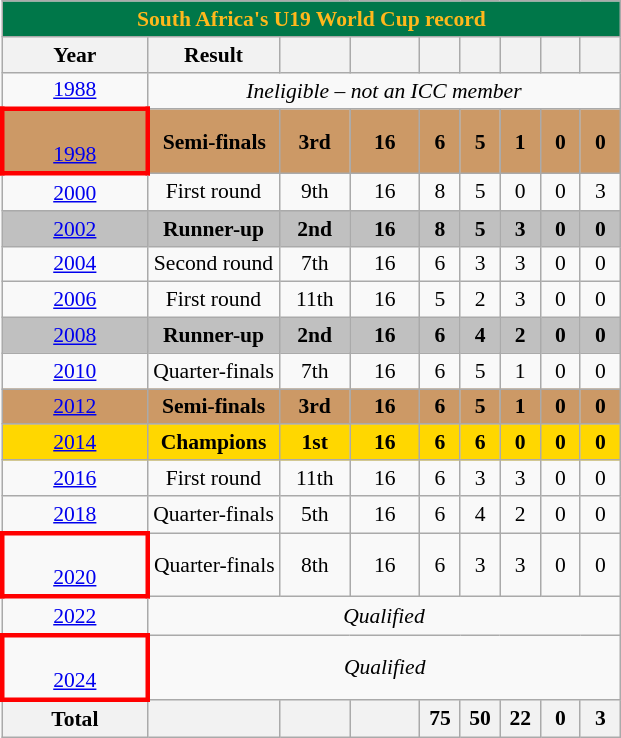<table class="wikitable" style="font-size:90%; text-align:center;">
<tr>
<th style="color:#FFB81C; background:#007749;" colspan=9>South Africa's U19 World Cup record</th>
</tr>
<tr>
<th width="90">Year</th>
<th>Result</th>
<th width="40"></th>
<th width="40"></th>
<th width="20"></th>
<th width="20"></th>
<th width="20"></th>
<th width="20"></th>
<th width="20"></th>
</tr>
<tr>
<td> <a href='#'>1988</a></td>
<td colspan=8><em>Ineligible – not an ICC member</em></td>
</tr>
<tr style="background:#c96">
<td style="border:3px solid red"><br> <a href='#'>1998</a></td>
<td><strong>Semi-finals</strong></td>
<td><strong>3rd</strong></td>
<td><strong>16</strong></td>
<td><strong>6</strong></td>
<td><strong>5</strong></td>
<td><strong>1</strong></td>
<td><strong>0</strong></td>
<td><strong>0</strong></td>
</tr>
<tr>
<td> <a href='#'>2000</a></td>
<td>First round</td>
<td>9th</td>
<td>16</td>
<td>8</td>
<td>5</td>
<td>0</td>
<td>0</td>
<td>3</td>
</tr>
<tr style="background:silver">
<td> <a href='#'>2002</a></td>
<td><strong>Runner-up</strong></td>
<td><strong>2nd</strong></td>
<td><strong>16</strong></td>
<td><strong>8</strong></td>
<td><strong>5</strong></td>
<td><strong>3</strong></td>
<td><strong>0</strong></td>
<td><strong>0</strong></td>
</tr>
<tr>
<td> <a href='#'>2004</a></td>
<td>Second round</td>
<td>7th</td>
<td>16</td>
<td>6</td>
<td>3</td>
<td>3</td>
<td>0</td>
<td>0</td>
</tr>
<tr>
<td> <a href='#'>2006</a></td>
<td>First round</td>
<td>11th</td>
<td>16</td>
<td>5</td>
<td>2</td>
<td>3</td>
<td>0</td>
<td>0</td>
</tr>
<tr style="background:silver">
<td> <a href='#'>2008</a></td>
<td><strong>Runner-up</strong></td>
<td><strong>2nd</strong></td>
<td><strong>16</strong></td>
<td><strong>6</strong></td>
<td><strong>4</strong></td>
<td><strong>2</strong></td>
<td><strong>0</strong></td>
<td><strong>0</strong></td>
</tr>
<tr>
<td> <a href='#'>2010</a></td>
<td>Quarter-finals</td>
<td>7th</td>
<td>16</td>
<td>6</td>
<td>5</td>
<td>1</td>
<td>0</td>
<td>0</td>
</tr>
<tr style="background:#c96">
<td> <a href='#'>2012</a></td>
<td><strong>Semi-finals</strong></td>
<td><strong>3rd</strong></td>
<td><strong>16</strong></td>
<td><strong>6</strong></td>
<td><strong>5</strong></td>
<td><strong>1</strong></td>
<td><strong>0</strong></td>
<td><strong>0</strong></td>
</tr>
<tr style="background:gold">
<td> <a href='#'>2014</a></td>
<td><strong>Champions</strong></td>
<td><strong>1st</strong></td>
<td><strong>16</strong></td>
<td><strong>6</strong></td>
<td><strong>6</strong></td>
<td><strong>0</strong></td>
<td><strong>0</strong></td>
<td><strong>0</strong></td>
</tr>
<tr>
<td> <a href='#'>2016</a></td>
<td>First round</td>
<td>11th</td>
<td>16</td>
<td>6</td>
<td>3</td>
<td>3</td>
<td>0</td>
<td>0</td>
</tr>
<tr>
<td> <a href='#'>2018</a></td>
<td>Quarter-finals</td>
<td>5th</td>
<td>16</td>
<td>6</td>
<td>4</td>
<td>2</td>
<td>0</td>
<td>0</td>
</tr>
<tr>
<td style="border:3px solid red"><br> <a href='#'>2020</a></td>
<td>Quarter-finals</td>
<td>8th</td>
<td>16</td>
<td>6</td>
<td>3</td>
<td>3</td>
<td>0</td>
<td>0</td>
</tr>
<tr>
<td> <a href='#'>2022</a></td>
<td colspan=8><em>Qualified</em></td>
</tr>
<tr>
<td style="border:3px solid red"><br> <a href='#'>2024</a></td>
<td colspan=8><em>Qualified</em></td>
</tr>
<tr>
<th>Total</th>
<th></th>
<th></th>
<th></th>
<th>75</th>
<th>50</th>
<th>22</th>
<th>0</th>
<th>3</th>
</tr>
</table>
